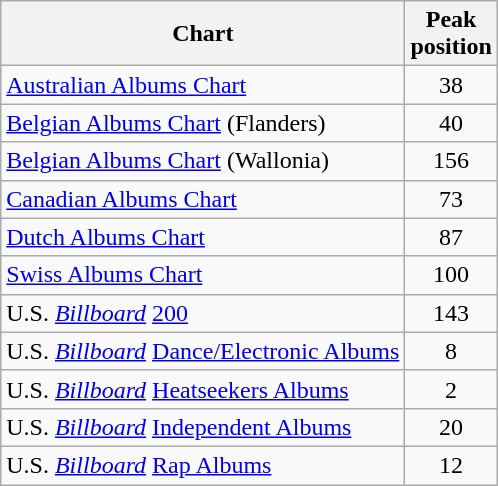<table class="wikitable sortable">
<tr>
<th>Chart</th>
<th>Peak<br>position</th>
</tr>
<tr>
<td><a href='#'>Australian Albums Chart</a></td>
<td style="text-align:center;">38</td>
</tr>
<tr>
<td><a href='#'>Belgian Albums Chart</a> (Flanders)</td>
<td style="text-align:center;">40</td>
</tr>
<tr>
<td><a href='#'>Belgian Albums Chart</a> (Wallonia)</td>
<td style="text-align:center;">156</td>
</tr>
<tr>
<td><a href='#'>Canadian Albums Chart</a></td>
<td style="text-align:center;">73</td>
</tr>
<tr>
<td><a href='#'>Dutch Albums Chart</a></td>
<td style="text-align:center;">87</td>
</tr>
<tr>
<td><a href='#'>Swiss Albums Chart</a></td>
<td style="text-align:center;">100</td>
</tr>
<tr>
<td>U.S. <em><a href='#'>Billboard</a></em> <a href='#'>200</a></td>
<td style="text-align:center;">143</td>
</tr>
<tr>
<td>U.S. <em><a href='#'>Billboard</a></em> <a href='#'>Dance/Electronic Albums</a></td>
<td style="text-align:center;">8</td>
</tr>
<tr>
<td>U.S. <em><a href='#'>Billboard</a></em> <a href='#'>Heatseekers Albums</a></td>
<td style="text-align:center;">2</td>
</tr>
<tr>
<td>U.S. <em><a href='#'>Billboard</a></em> <a href='#'>Independent Albums</a></td>
<td style="text-align:center;">20</td>
</tr>
<tr>
<td>U.S. <em><a href='#'>Billboard</a></em> <a href='#'>Rap Albums</a></td>
<td style="text-align:center;">12</td>
</tr>
</table>
